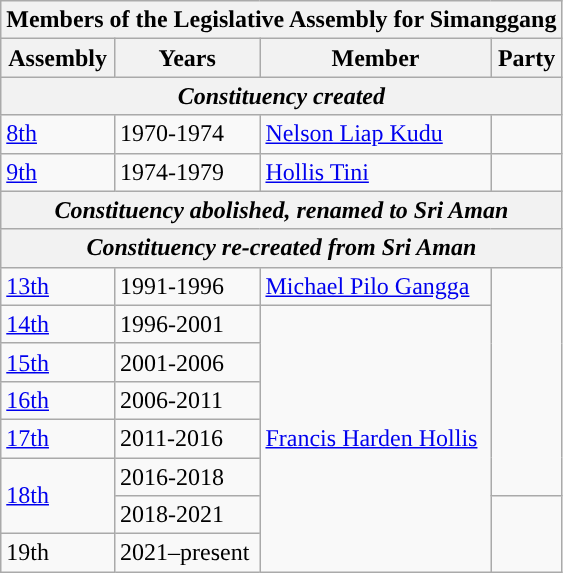<table class=wikitable>
<tr>
<th colspan="4">Members of the Legislative Assembly for Simanggang</th>
</tr>
<tr>
<th>Assembly</th>
<th>Years</th>
<th>Member</th>
<th>Party</th>
</tr>
<tr>
<th colspan=4 align=center><em>Constituency created</em></th>
</tr>
<tr>
<td><a href='#'>8th</a></td>
<td>1970-1974</td>
<td><a href='#'>Nelson Liap Kudu</a></td>
<td></td>
</tr>
<tr>
<td><a href='#'>9th</a></td>
<td>1974-1979</td>
<td><a href='#'>Hollis Tini</a></td>
<td></td>
</tr>
<tr>
<th colspan=4 align=center><em>Constituency abolished, renamed to Sri Aman</em></th>
</tr>
<tr>
<th colspan=4 align=center><em>Constituency re-created from Sri Aman</em></th>
</tr>
<tr>
<td><a href='#'>13th</a></td>
<td>1991-1996</td>
<td><a href='#'>Michael Pilo Gangga</a></td>
<td rowspan=6></td>
</tr>
<tr>
<td><a href='#'>14th</a></td>
<td>1996-2001</td>
<td rowspan="7"><a href='#'>Francis Harden Hollis</a></td>
</tr>
<tr>
<td><a href='#'>15th</a></td>
<td>2001-2006</td>
</tr>
<tr>
<td><a href='#'>16th</a></td>
<td>2006-2011</td>
</tr>
<tr>
<td><a href='#'>17th</a></td>
<td>2011-2016</td>
</tr>
<tr>
<td rowspan="2"><a href='#'>18th</a></td>
<td>2016-2018</td>
</tr>
<tr>
<td>2018-2021</td>
<td rowspan=2></td>
</tr>
<tr>
<td>19th</td>
<td>2021–present</td>
</tr>
</table>
